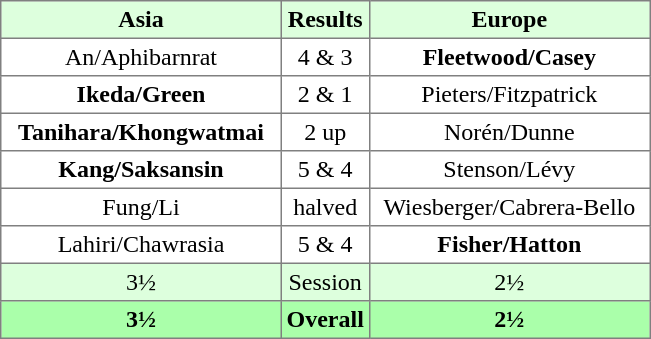<table border="1" cellpadding="3" style="border-collapse:collapse; text-align:center;">
<tr style="background:#ddffdd;">
<th width=180>Asia</th>
<th>Results</th>
<th width=180>Europe</th>
</tr>
<tr>
<td>An/Aphibarnrat</td>
<td>4 & 3</td>
<td><strong>Fleetwood/Casey</strong></td>
</tr>
<tr>
<td><strong>Ikeda/Green</strong></td>
<td>2 & 1</td>
<td>Pieters/Fitzpatrick</td>
</tr>
<tr>
<td><strong>Tanihara/Khongwatmai</strong></td>
<td>2 up</td>
<td>Norén/Dunne</td>
</tr>
<tr>
<td><strong>Kang/Saksansin</strong></td>
<td>5 & 4</td>
<td>Stenson/Lévy</td>
</tr>
<tr>
<td>Fung/Li</td>
<td>halved</td>
<td>Wiesberger/Cabrera-Bello</td>
</tr>
<tr>
<td>Lahiri/Chawrasia</td>
<td>5 & 4</td>
<td><strong>Fisher/Hatton</strong></td>
</tr>
<tr style="background:#ddffdd;">
<td>3½</td>
<td>Session</td>
<td>2½</td>
</tr>
<tr style="background:#aaffaa;">
<th>3½</th>
<th>Overall</th>
<th>2½</th>
</tr>
</table>
